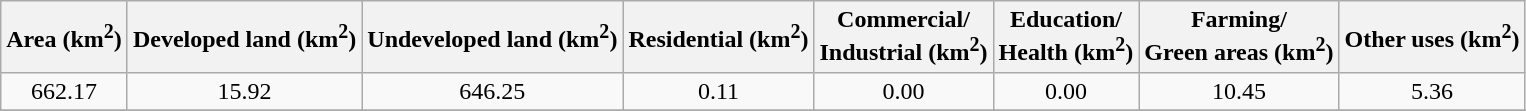<table class="wikitable" style="text-align: center;">
<tr>
<th>Area (km<sup>2</sup>)</th>
<th>Developed land (km<sup>2</sup>)</th>
<th>Undeveloped land (km<sup>2</sup>)</th>
<th>Residential (km<sup>2</sup>)</th>
<th>Commercial/<br> Industrial (km<sup>2</sup>)</th>
<th>Education/<br> Health (km<sup>2</sup>)</th>
<th>Farming/<br> Green areas (km<sup>2</sup>)</th>
<th>Other uses (km<sup>2</sup>)</th>
</tr>
<tr>
<td>662.17</td>
<td>15.92</td>
<td>646.25</td>
<td>0.11</td>
<td>0.00</td>
<td>0.00</td>
<td>10.45</td>
<td>5.36</td>
</tr>
<tr>
</tr>
</table>
